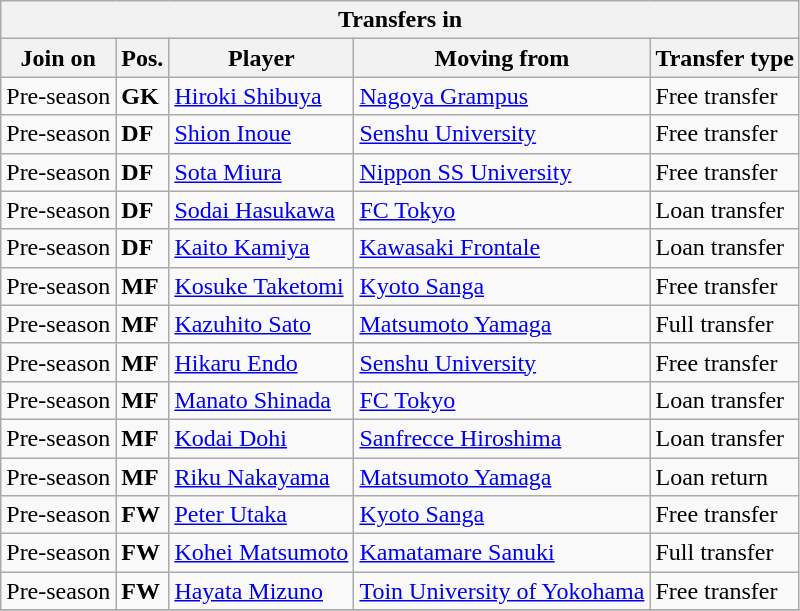<table class="wikitable sortable" style=“text-align:left;>
<tr>
<th colspan="5">Transfers in</th>
</tr>
<tr>
<th>Join on</th>
<th>Pos.</th>
<th>Player</th>
<th>Moving from</th>
<th>Transfer type</th>
</tr>
<tr>
<td>Pre-season</td>
<td><strong>GK</strong></td>
<td> <a href='#'>Hiroki Shibuya</a></td>
<td> <a href='#'>Nagoya Grampus</a></td>
<td>Free transfer</td>
</tr>
<tr>
<td>Pre-season</td>
<td><strong>DF</strong></td>
<td> <a href='#'>Shion Inoue</a></td>
<td> <a href='#'>Senshu University</a></td>
<td>Free transfer</td>
</tr>
<tr>
<td>Pre-season</td>
<td><strong>DF</strong></td>
<td> <a href='#'>Sota Miura</a></td>
<td> <a href='#'>Nippon SS University</a></td>
<td>Free transfer</td>
</tr>
<tr>
<td>Pre-season</td>
<td><strong>DF</strong></td>
<td> <a href='#'>Sodai Hasukawa</a></td>
<td> <a href='#'>FC Tokyo</a></td>
<td>Loan transfer</td>
</tr>
<tr>
<td>Pre-season</td>
<td><strong>DF</strong></td>
<td> <a href='#'>Kaito Kamiya</a></td>
<td> <a href='#'>Kawasaki Frontale</a></td>
<td>Loan transfer</td>
</tr>
<tr>
<td>Pre-season</td>
<td><strong>MF</strong></td>
<td> <a href='#'>Kosuke Taketomi</a></td>
<td> <a href='#'>Kyoto Sanga</a></td>
<td>Free transfer</td>
</tr>
<tr>
<td>Pre-season</td>
<td><strong>MF</strong></td>
<td> <a href='#'>Kazuhito Sato</a></td>
<td> <a href='#'>Matsumoto Yamaga</a></td>
<td>Full transfer</td>
</tr>
<tr>
<td>Pre-season</td>
<td><strong>MF</strong></td>
<td> <a href='#'>Hikaru Endo</a></td>
<td> <a href='#'>Senshu University</a></td>
<td>Free transfer</td>
</tr>
<tr>
<td>Pre-season</td>
<td><strong>MF</strong></td>
<td> <a href='#'>Manato Shinada</a></td>
<td> <a href='#'>FC Tokyo</a></td>
<td>Loan transfer</td>
</tr>
<tr>
<td>Pre-season</td>
<td><strong>MF</strong></td>
<td> <a href='#'>Kodai Dohi</a></td>
<td> <a href='#'>Sanfrecce Hiroshima</a></td>
<td>Loan transfer</td>
</tr>
<tr>
<td>Pre-season</td>
<td><strong>MF</strong></td>
<td> <a href='#'>Riku Nakayama</a></td>
<td> <a href='#'>Matsumoto Yamaga</a></td>
<td>Loan return</td>
</tr>
<tr>
<td>Pre-season</td>
<td><strong>FW</strong></td>
<td> <a href='#'>Peter Utaka</a></td>
<td> <a href='#'>Kyoto Sanga</a></td>
<td>Free transfer</td>
</tr>
<tr>
<td>Pre-season</td>
<td><strong>FW</strong></td>
<td> <a href='#'>Kohei Matsumoto</a></td>
<td> <a href='#'>Kamatamare Sanuki</a></td>
<td>Full transfer</td>
</tr>
<tr>
<td>Pre-season</td>
<td><strong>FW</strong></td>
<td> <a href='#'>Hayata Mizuno</a></td>
<td> <a href='#'>Toin University of Yokohama</a></td>
<td>Free transfer</td>
</tr>
<tr>
</tr>
</table>
